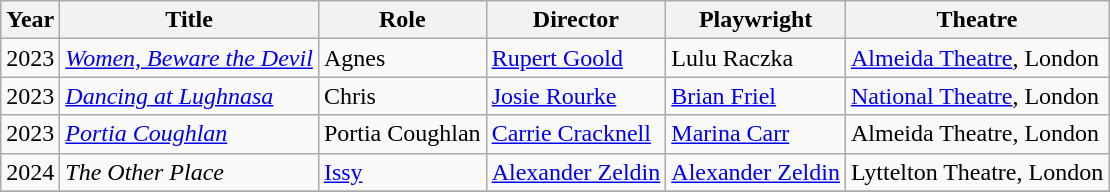<table class="wikitable">
<tr>
<th>Year</th>
<th>Title</th>
<th>Role</th>
<th>Director</th>
<th>Playwright</th>
<th>Theatre</th>
</tr>
<tr>
<td>2023</td>
<td><em><a href='#'>Women, Beware the Devil</a></em></td>
<td>Agnes</td>
<td><a href='#'>Rupert Goold</a></td>
<td>Lulu Raczka</td>
<td><a href='#'>Almeida Theatre</a>, London</td>
</tr>
<tr>
<td>2023</td>
<td><em><a href='#'>Dancing at Lughnasa</a></em></td>
<td>Chris</td>
<td><a href='#'>Josie Rourke</a></td>
<td><a href='#'>Brian Friel</a></td>
<td><a href='#'>National Theatre</a>, London</td>
</tr>
<tr>
<td>2023</td>
<td><em><a href='#'>Portia Coughlan</a></em></td>
<td>Portia Coughlan</td>
<td><a href='#'>Carrie Cracknell</a></td>
<td><a href='#'>Marina Carr</a></td>
<td>Almeida Theatre, London</td>
</tr>
<tr>
<td>2024</td>
<td><em>The Other Place</em></td>
<td><a href='#'>Issy</a></td>
<td><a href='#'>Alexander Zeldin</a></td>
<td><a href='#'>Alexander Zeldin</a></td>
<td>Lyttelton Theatre, London</td>
</tr>
<tr>
</tr>
</table>
